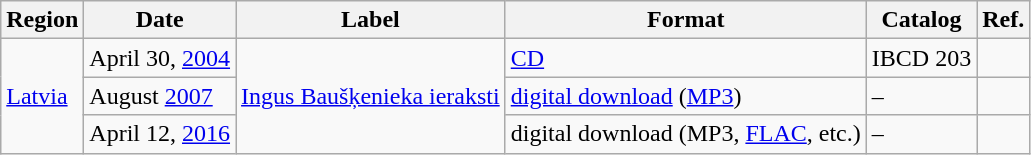<table class="wikitable">
<tr>
<th>Region</th>
<th>Date</th>
<th>Label</th>
<th>Format</th>
<th>Catalog</th>
<th>Ref.</th>
</tr>
<tr>
<td rowspan="3"><a href='#'>Latvia</a></td>
<td>April 30, <a href='#'>2004</a></td>
<td rowspan="3"><a href='#'>Ingus Baušķenieka ieraksti</a></td>
<td><a href='#'>CD</a></td>
<td>IBCD 203</td>
<td></td>
</tr>
<tr>
<td>August <a href='#'>2007</a></td>
<td><a href='#'>digital download</a> (<a href='#'>MP3</a>)</td>
<td>–</td>
<td><br></td>
</tr>
<tr>
<td>April 12, <a href='#'>2016</a></td>
<td>digital download (MP3, <a href='#'>FLAC</a>, etc.)</td>
<td>–</td>
<td></td>
</tr>
</table>
